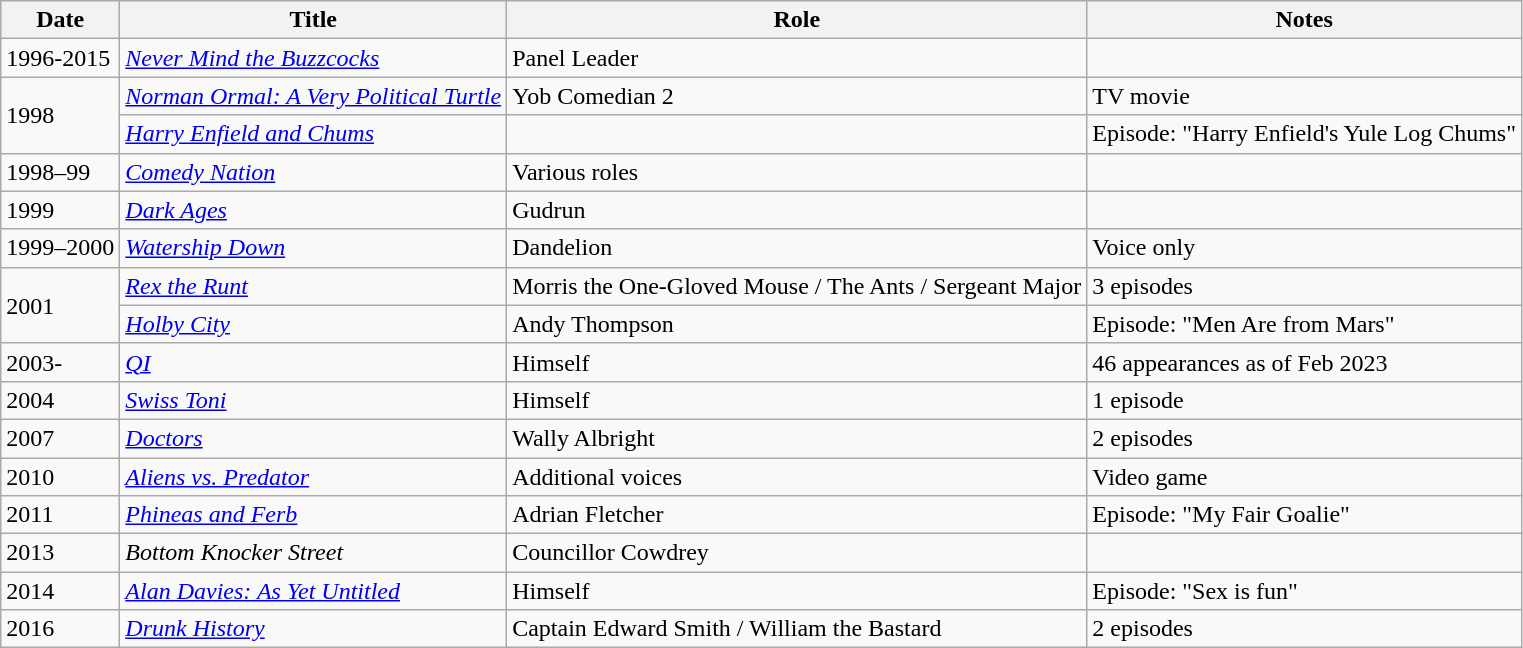<table class="wikitable">
<tr>
<th>Date</th>
<th>Title</th>
<th>Role</th>
<th>Notes</th>
</tr>
<tr>
<td>1996-2015</td>
<td><em><a href='#'>Never Mind the Buzzcocks</a></em></td>
<td>Panel Leader</td>
</tr>
<tr>
<td rowspan="2">1998</td>
<td><em><a href='#'>Norman Ormal: A Very Political Turtle</a></em></td>
<td>Yob Comedian 2</td>
<td>TV movie</td>
</tr>
<tr>
<td><em><a href='#'>Harry Enfield and Chums</a></em></td>
<td></td>
<td>Episode: "Harry Enfield's Yule Log Chums"</td>
</tr>
<tr>
<td>1998–99</td>
<td><em><a href='#'>Comedy Nation</a></em></td>
<td>Various roles</td>
<td></td>
</tr>
<tr>
<td>1999</td>
<td><em><a href='#'>Dark Ages</a></em></td>
<td>Gudrun</td>
<td></td>
</tr>
<tr>
<td>1999–2000</td>
<td><em><a href='#'>Watership Down</a></em></td>
<td>Dandelion</td>
<td>Voice only</td>
</tr>
<tr>
<td rowspan="2">2001</td>
<td><em><a href='#'>Rex the Runt</a></em></td>
<td>Morris the One-Gloved Mouse / The Ants / Sergeant Major</td>
<td>3 episodes</td>
</tr>
<tr>
<td><em><a href='#'>Holby City</a></em></td>
<td>Andy Thompson</td>
<td>Episode: "Men Are from Mars"</td>
</tr>
<tr>
<td>2003-</td>
<td><em><a href='#'>QI</a></em></td>
<td>Himself</td>
<td>46 appearances as of Feb 2023</td>
</tr>
<tr>
<td>2004</td>
<td><em><a href='#'>Swiss Toni</a></em></td>
<td>Himself</td>
<td>1 episode</td>
</tr>
<tr>
<td>2007</td>
<td><em><a href='#'>Doctors</a></em></td>
<td>Wally Albright</td>
<td>2 episodes</td>
</tr>
<tr>
<td>2010</td>
<td><em><a href='#'>Aliens vs. Predator</a></em></td>
<td>Additional voices</td>
<td>Video game</td>
</tr>
<tr>
<td>2011</td>
<td><em><a href='#'>Phineas and Ferb</a></em></td>
<td>Adrian Fletcher</td>
<td>Episode: "My Fair Goalie"</td>
</tr>
<tr>
<td>2013</td>
<td><em>Bottom Knocker Street</em></td>
<td>Councillor Cowdrey</td>
<td></td>
</tr>
<tr>
<td>2014</td>
<td><em><a href='#'>Alan Davies: As Yet Untitled</a></em></td>
<td>Himself</td>
<td>Episode: "Sex is fun"</td>
</tr>
<tr>
<td>2016</td>
<td><em><a href='#'>Drunk History</a></em></td>
<td>Captain Edward Smith / William the Bastard</td>
<td>2 episodes</td>
</tr>
</table>
